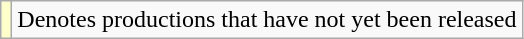<table class="wikitable">
<tr>
<td style="background:#FFFFCC;"></td>
<td>Denotes productions that have not yet been released</td>
</tr>
</table>
